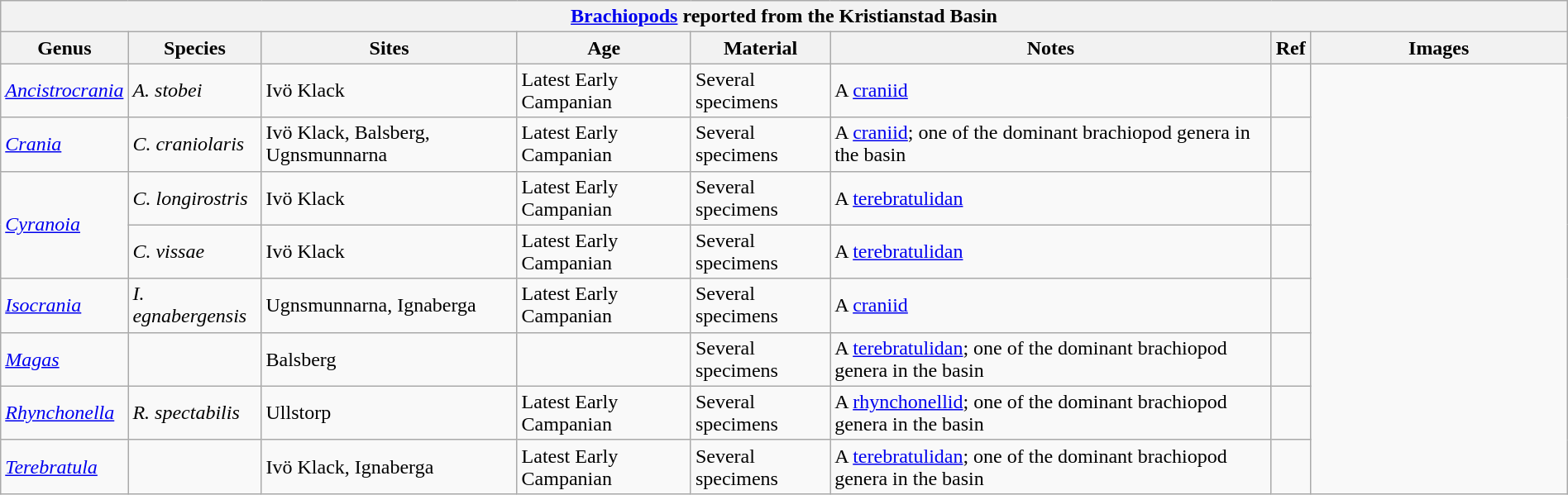<table class="wikitable sortable mw-collapsible" style="width:100%">
<tr>
<th colspan="8" style="text-align:center;"><strong><a href='#'>Brachiopods</a> reported from the Kristianstad Basin</strong></th>
</tr>
<tr>
<th>Genus</th>
<th width="100px">Species</th>
<th>Sites</th>
<th>Age</th>
<th>Material</th>
<th>Notes</th>
<th>Ref</th>
<th width="200px">Images</th>
</tr>
<tr>
<td><em><a href='#'>Ancistrocrania</a></em></td>
<td><em>A. stobei</em></td>
<td>Ivö Klack</td>
<td>Latest Early Campanian</td>
<td>Several specimens</td>
<td>A <a href='#'>craniid</a></td>
<td></td>
<td rowspan="8"><br></td>
</tr>
<tr>
<td><em><a href='#'>Crania</a></em></td>
<td><em>C. craniolaris</em></td>
<td>Ivö Klack, Balsberg, Ugnsmunnarna</td>
<td>Latest Early Campanian</td>
<td>Several specimens</td>
<td>A <a href='#'>craniid</a>; one of the dominant brachiopod genera in the basin</td>
<td></td>
</tr>
<tr>
<td rowspan="2"><em><a href='#'>Cyranoia</a></em></td>
<td><em>C. longirostris</em></td>
<td>Ivö Klack</td>
<td>Latest Early Campanian</td>
<td>Several specimens</td>
<td>A <a href='#'>terebratulidan</a></td>
<td></td>
</tr>
<tr>
<td><em>C. vissae</em></td>
<td>Ivö Klack</td>
<td>Latest Early Campanian</td>
<td>Several specimens</td>
<td>A <a href='#'>terebratulidan</a></td>
<td></td>
</tr>
<tr>
<td><em><a href='#'>Isocrania</a></em></td>
<td><em>I. egnabergensis</em></td>
<td>Ugnsmunnarna, Ignaberga</td>
<td>Latest Early Campanian</td>
<td>Several specimens</td>
<td>A <a href='#'>craniid</a></td>
<td></td>
</tr>
<tr>
<td><em><a href='#'>Magas</a></em></td>
<td></td>
<td>Balsberg</td>
<td></td>
<td>Several specimens</td>
<td>A <a href='#'>terebratulidan</a>; one of the dominant brachiopod genera in the basin</td>
<td></td>
</tr>
<tr>
<td><em><a href='#'>Rhynchonella</a></em></td>
<td><em>R. spectabilis</em></td>
<td>Ullstorp</td>
<td>Latest Early Campanian</td>
<td>Several specimens</td>
<td>A <a href='#'>rhynchonellid</a>; one of the dominant brachiopod genera in the basin</td>
<td></td>
</tr>
<tr>
<td><em><a href='#'>Terebratula</a></em></td>
<td></td>
<td>Ivö Klack, Ignaberga</td>
<td>Latest Early Campanian</td>
<td>Several specimens</td>
<td>A <a href='#'>terebratulidan</a>; one of the dominant brachiopod genera in the basin</td>
<td></td>
</tr>
</table>
